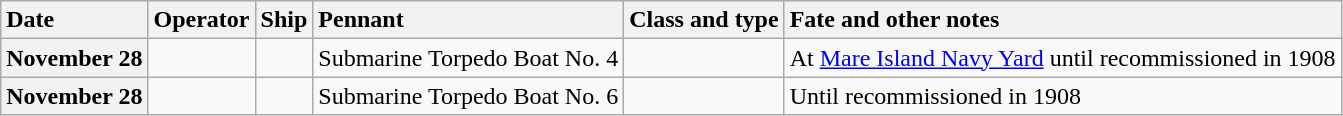<table class="wikitable nowraplinks">
<tr>
<th style="text-align: left;">Date</th>
<th style="text-align: left;">Operator</th>
<th style="text-align: left;">Ship</th>
<th style="text-align: left;">Pennant</th>
<th style="text-align: left;">Class and type</th>
<th style="text-align: left;">Fate and other notes</th>
</tr>
<tr ---->
<th>November 28</th>
<td></td>
<td><strong></strong></td>
<td>Submarine Torpedo Boat No. 4</td>
<td></td>
<td>At <a href='#'>Mare Island Navy Yard</a> until recommissioned in 1908 </td>
</tr>
<tr ---->
<th>November 28</th>
<td></td>
<td><strong></strong></td>
<td>Submarine Torpedo Boat No. 6</td>
<td></td>
<td>Until recommissioned in 1908 </td>
</tr>
</table>
